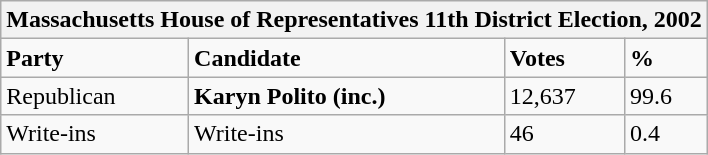<table class="wikitable">
<tr>
<th colspan="4">Massachusetts House of Representatives 11th District Election, 2002</th>
</tr>
<tr>
<td><strong>Party</strong></td>
<td><strong>Candidate</strong></td>
<td><strong>Votes</strong></td>
<td><strong>%</strong></td>
</tr>
<tr>
<td>Republican</td>
<td><strong>Karyn Polito (inc.)</strong></td>
<td>12,637</td>
<td>99.6</td>
</tr>
<tr>
<td>Write-ins</td>
<td>Write-ins</td>
<td>46</td>
<td>0.4</td>
</tr>
</table>
